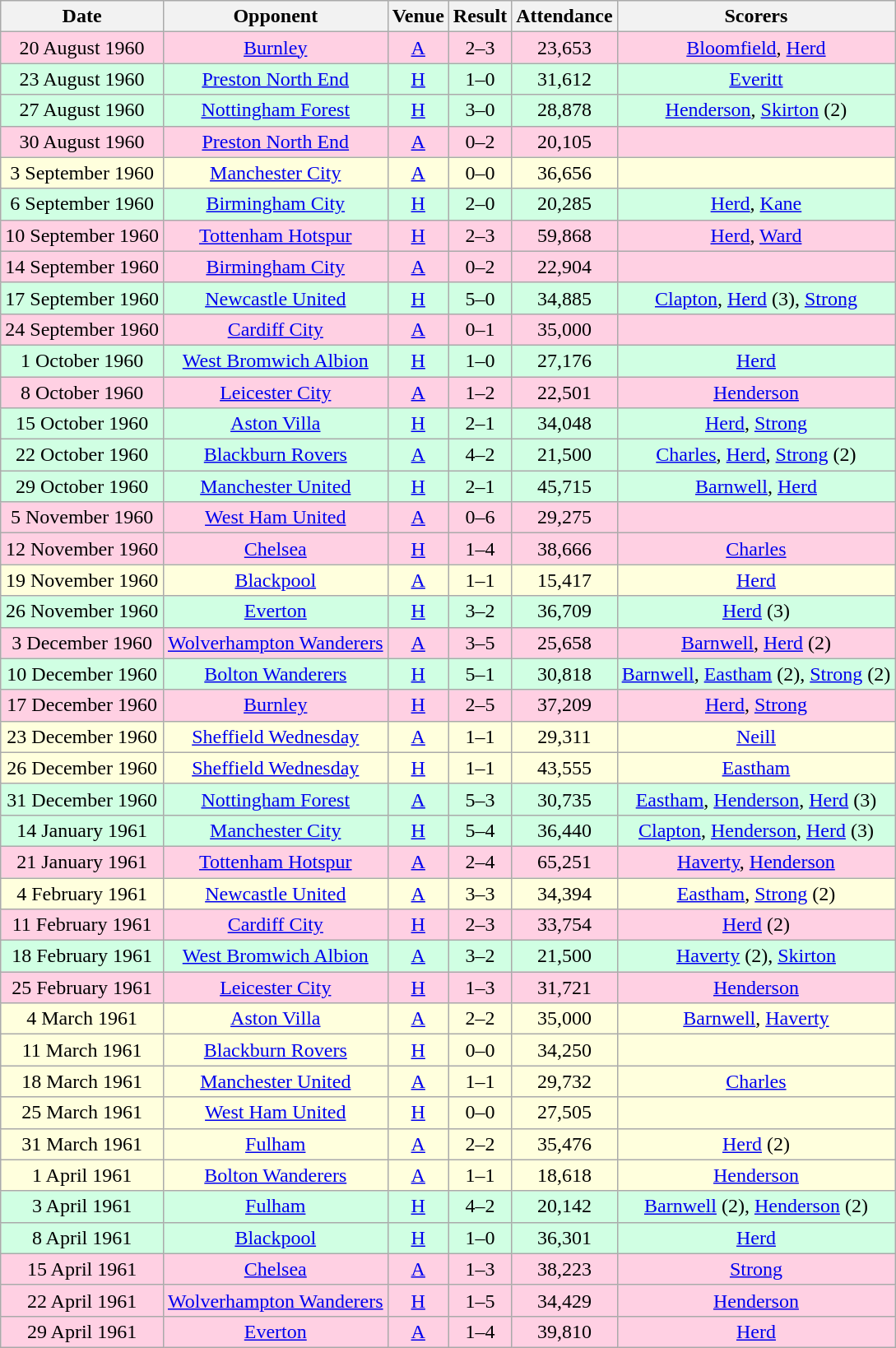<table class="wikitable sortable" style="text-align:center;">
<tr>
<th>Date</th>
<th>Opponent</th>
<th>Venue</th>
<th>Result</th>
<th>Attendance</th>
<th>Scorers</th>
</tr>
<tr style="background:#ffd0e3;">
<td>20 August 1960</td>
<td><a href='#'>Burnley</a></td>
<td><a href='#'>A</a></td>
<td>2–3</td>
<td>23,653</td>
<td><a href='#'>Bloomfield</a>, <a href='#'>Herd</a></td>
</tr>
<tr style="background:#d0ffe3;">
<td>23 August 1960</td>
<td><a href='#'>Preston North End</a></td>
<td><a href='#'>H</a></td>
<td>1–0</td>
<td>31,612</td>
<td><a href='#'>Everitt</a></td>
</tr>
<tr style="background:#d0ffe3;">
<td>27 August 1960</td>
<td><a href='#'>Nottingham Forest</a></td>
<td><a href='#'>H</a></td>
<td>3–0</td>
<td>28,878</td>
<td><a href='#'>Henderson</a>, <a href='#'>Skirton</a> (2)</td>
</tr>
<tr style="background:#ffd0e3;">
<td>30 August 1960</td>
<td><a href='#'>Preston North End</a></td>
<td><a href='#'>A</a></td>
<td>0–2</td>
<td>20,105</td>
<td></td>
</tr>
<tr style="background:#ffffdd;">
<td>3 September 1960</td>
<td><a href='#'>Manchester City</a></td>
<td><a href='#'>A</a></td>
<td>0–0</td>
<td>36,656</td>
<td></td>
</tr>
<tr style="background:#d0ffe3;">
<td>6 September 1960</td>
<td><a href='#'>Birmingham City</a></td>
<td><a href='#'>H</a></td>
<td>2–0</td>
<td>20,285</td>
<td><a href='#'>Herd</a>, <a href='#'>Kane</a></td>
</tr>
<tr style="background:#ffd0e3;">
<td>10 September 1960</td>
<td><a href='#'>Tottenham Hotspur</a></td>
<td><a href='#'>H</a></td>
<td>2–3</td>
<td>59,868</td>
<td><a href='#'>Herd</a>, <a href='#'>Ward</a></td>
</tr>
<tr style="background:#ffd0e3;">
<td>14 September 1960</td>
<td><a href='#'>Birmingham City</a></td>
<td><a href='#'>A</a></td>
<td>0–2</td>
<td>22,904</td>
<td></td>
</tr>
<tr style="background:#d0ffe3;">
<td>17 September 1960</td>
<td><a href='#'>Newcastle United</a></td>
<td><a href='#'>H</a></td>
<td>5–0</td>
<td>34,885</td>
<td><a href='#'>Clapton</a>, <a href='#'>Herd</a> (3), <a href='#'>Strong</a></td>
</tr>
<tr style="background:#ffd0e3;">
<td>24 September 1960</td>
<td><a href='#'>Cardiff City</a></td>
<td><a href='#'>A</a></td>
<td>0–1</td>
<td>35,000</td>
<td></td>
</tr>
<tr style="background:#d0ffe3;">
<td>1 October 1960</td>
<td><a href='#'>West Bromwich Albion</a></td>
<td><a href='#'>H</a></td>
<td>1–0</td>
<td>27,176</td>
<td><a href='#'>Herd</a></td>
</tr>
<tr style="background:#ffd0e3;">
<td>8 October 1960</td>
<td><a href='#'>Leicester City</a></td>
<td><a href='#'>A</a></td>
<td>1–2</td>
<td>22,501</td>
<td><a href='#'>Henderson</a></td>
</tr>
<tr style="background:#d0ffe3;">
<td>15 October 1960</td>
<td><a href='#'>Aston Villa</a></td>
<td><a href='#'>H</a></td>
<td>2–1</td>
<td>34,048</td>
<td><a href='#'>Herd</a>, <a href='#'>Strong</a></td>
</tr>
<tr style="background:#d0ffe3;">
<td>22 October 1960</td>
<td><a href='#'>Blackburn Rovers</a></td>
<td><a href='#'>A</a></td>
<td>4–2</td>
<td>21,500</td>
<td><a href='#'>Charles</a>, <a href='#'>Herd</a>, <a href='#'>Strong</a> (2)</td>
</tr>
<tr style="background:#d0ffe3;">
<td>29 October 1960</td>
<td><a href='#'>Manchester United</a></td>
<td><a href='#'>H</a></td>
<td>2–1</td>
<td>45,715</td>
<td><a href='#'>Barnwell</a>, <a href='#'>Herd</a></td>
</tr>
<tr style="background:#ffd0e3;">
<td>5 November 1960</td>
<td><a href='#'>West Ham United</a></td>
<td><a href='#'>A</a></td>
<td>0–6</td>
<td>29,275</td>
<td></td>
</tr>
<tr style="background:#ffd0e3;">
<td>12 November 1960</td>
<td><a href='#'>Chelsea</a></td>
<td><a href='#'>H</a></td>
<td>1–4</td>
<td>38,666</td>
<td><a href='#'>Charles</a></td>
</tr>
<tr style="background:#ffffdd;">
<td>19 November 1960</td>
<td><a href='#'>Blackpool</a></td>
<td><a href='#'>A</a></td>
<td>1–1</td>
<td>15,417</td>
<td><a href='#'>Herd</a></td>
</tr>
<tr style="background:#d0ffe3;">
<td>26 November 1960</td>
<td><a href='#'>Everton</a></td>
<td><a href='#'>H</a></td>
<td>3–2</td>
<td>36,709</td>
<td><a href='#'>Herd</a> (3)</td>
</tr>
<tr style="background:#ffd0e3;">
<td>3 December 1960</td>
<td><a href='#'>Wolverhampton Wanderers</a></td>
<td><a href='#'>A</a></td>
<td>3–5</td>
<td>25,658</td>
<td><a href='#'>Barnwell</a>, <a href='#'>Herd</a> (2)</td>
</tr>
<tr style="background:#d0ffe3;">
<td>10 December 1960</td>
<td><a href='#'>Bolton Wanderers</a></td>
<td><a href='#'>H</a></td>
<td>5–1</td>
<td>30,818</td>
<td><a href='#'>Barnwell</a>, <a href='#'>Eastham</a> (2), <a href='#'>Strong</a> (2)</td>
</tr>
<tr style="background:#ffd0e3;">
<td>17 December 1960</td>
<td><a href='#'>Burnley</a></td>
<td><a href='#'>H</a></td>
<td>2–5</td>
<td>37,209</td>
<td><a href='#'>Herd</a>, <a href='#'>Strong</a></td>
</tr>
<tr style="background:#ffffdd;">
<td>23 December 1960</td>
<td><a href='#'>Sheffield Wednesday</a></td>
<td><a href='#'>A</a></td>
<td>1–1</td>
<td>29,311</td>
<td><a href='#'>Neill</a></td>
</tr>
<tr style="background:#ffffdd;">
<td>26 December 1960</td>
<td><a href='#'>Sheffield Wednesday</a></td>
<td><a href='#'>H</a></td>
<td>1–1</td>
<td>43,555</td>
<td><a href='#'>Eastham</a></td>
</tr>
<tr style="background:#d0ffe3;">
<td>31 December 1960</td>
<td><a href='#'>Nottingham Forest</a></td>
<td><a href='#'>A</a></td>
<td>5–3</td>
<td>30,735</td>
<td><a href='#'>Eastham</a>, <a href='#'>Henderson</a>, <a href='#'>Herd</a> (3)</td>
</tr>
<tr style="background:#d0ffe3;">
<td>14 January 1961</td>
<td><a href='#'>Manchester City</a></td>
<td><a href='#'>H</a></td>
<td>5–4</td>
<td>36,440</td>
<td><a href='#'>Clapton</a>, <a href='#'>Henderson</a>, <a href='#'>Herd</a> (3)</td>
</tr>
<tr style="background:#ffd0e3;">
<td>21 January 1961</td>
<td><a href='#'>Tottenham Hotspur</a></td>
<td><a href='#'>A</a></td>
<td>2–4</td>
<td>65,251</td>
<td><a href='#'>Haverty</a>, <a href='#'>Henderson</a></td>
</tr>
<tr style="background:#ffffdd;">
<td>4 February 1961</td>
<td><a href='#'>Newcastle United</a></td>
<td><a href='#'>A</a></td>
<td>3–3</td>
<td>34,394</td>
<td><a href='#'>Eastham</a>, <a href='#'>Strong</a> (2)</td>
</tr>
<tr style="background:#ffd0e3;">
<td>11 February 1961</td>
<td><a href='#'>Cardiff City</a></td>
<td><a href='#'>H</a></td>
<td>2–3</td>
<td>33,754</td>
<td><a href='#'>Herd</a> (2)</td>
</tr>
<tr style="background:#d0ffe3;">
<td>18 February 1961</td>
<td><a href='#'>West Bromwich Albion</a></td>
<td><a href='#'>A</a></td>
<td>3–2</td>
<td>21,500</td>
<td><a href='#'>Haverty</a> (2), <a href='#'>Skirton</a></td>
</tr>
<tr style="background:#ffd0e3;">
<td>25 February 1961</td>
<td><a href='#'>Leicester City</a></td>
<td><a href='#'>H</a></td>
<td>1–3</td>
<td>31,721</td>
<td><a href='#'>Henderson</a></td>
</tr>
<tr style="background:#ffffdd;">
<td>4 March 1961</td>
<td><a href='#'>Aston Villa</a></td>
<td><a href='#'>A</a></td>
<td>2–2</td>
<td>35,000</td>
<td><a href='#'>Barnwell</a>, <a href='#'>Haverty</a></td>
</tr>
<tr style="background:#ffffdd;">
<td>11 March 1961</td>
<td><a href='#'>Blackburn Rovers</a></td>
<td><a href='#'>H</a></td>
<td>0–0</td>
<td>34,250</td>
<td></td>
</tr>
<tr style="background:#ffffdd;">
<td>18 March 1961</td>
<td><a href='#'>Manchester United</a></td>
<td><a href='#'>A</a></td>
<td>1–1</td>
<td>29,732</td>
<td><a href='#'>Charles</a></td>
</tr>
<tr style="background:#ffffdd;">
<td>25 March 1961</td>
<td><a href='#'>West Ham United</a></td>
<td><a href='#'>H</a></td>
<td>0–0</td>
<td>27,505</td>
<td></td>
</tr>
<tr style="background:#ffffdd;">
<td>31 March 1961</td>
<td><a href='#'>Fulham</a></td>
<td><a href='#'>A</a></td>
<td>2–2</td>
<td>35,476</td>
<td><a href='#'>Herd</a> (2)</td>
</tr>
<tr style="background:#ffffdd;">
<td>1 April 1961</td>
<td><a href='#'>Bolton Wanderers</a></td>
<td><a href='#'>A</a></td>
<td>1–1</td>
<td>18,618</td>
<td><a href='#'>Henderson</a></td>
</tr>
<tr style="background:#d0ffe3;">
<td>3 April 1961</td>
<td><a href='#'>Fulham</a></td>
<td><a href='#'>H</a></td>
<td>4–2</td>
<td>20,142</td>
<td><a href='#'>Barnwell</a> (2), <a href='#'>Henderson</a> (2)</td>
</tr>
<tr style="background:#d0ffe3;">
<td>8 April 1961</td>
<td><a href='#'>Blackpool</a></td>
<td><a href='#'>H</a></td>
<td>1–0</td>
<td>36,301</td>
<td><a href='#'>Herd</a></td>
</tr>
<tr style="background:#ffd0e3;">
<td>15 April 1961</td>
<td><a href='#'>Chelsea</a></td>
<td><a href='#'>A</a></td>
<td>1–3</td>
<td>38,223</td>
<td><a href='#'>Strong</a></td>
</tr>
<tr style="background:#ffd0e3;">
<td>22 April 1961</td>
<td><a href='#'>Wolverhampton Wanderers</a></td>
<td><a href='#'>H</a></td>
<td>1–5</td>
<td>34,429</td>
<td><a href='#'>Henderson</a></td>
</tr>
<tr style="background:#ffd0e3;">
<td>29 April 1961</td>
<td><a href='#'>Everton</a></td>
<td><a href='#'>A</a></td>
<td>1–4</td>
<td>39,810</td>
<td><a href='#'>Herd</a></td>
</tr>
</table>
